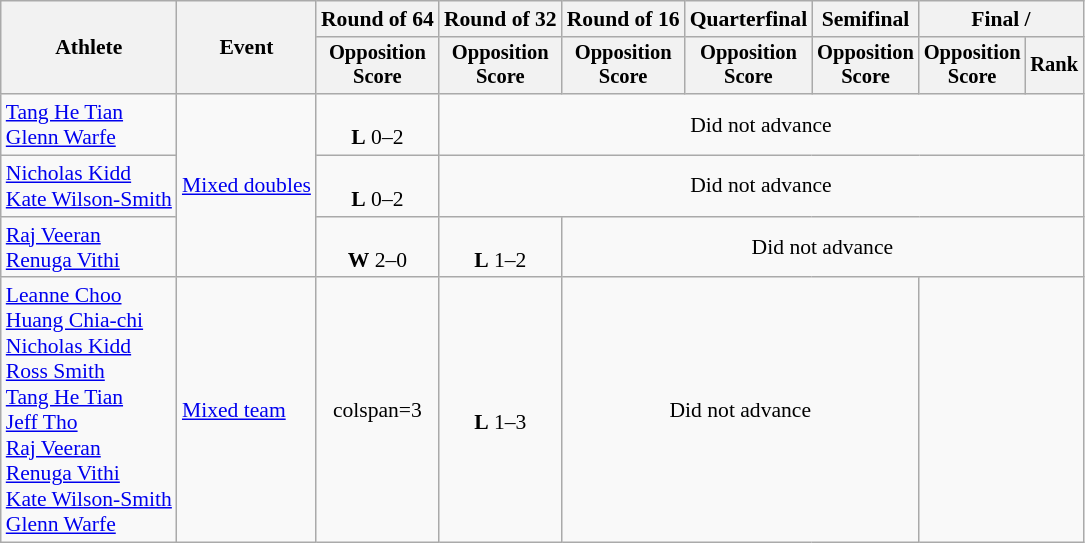<table class=wikitable style="font-size:90%">
<tr>
<th rowspan="2">Athlete</th>
<th rowspan="2">Event</th>
<th>Round of 64</th>
<th>Round of 32</th>
<th>Round of 16</th>
<th>Quarterfinal</th>
<th>Semifinal</th>
<th colspan=2>Final / </th>
</tr>
<tr style="font-size:95%">
<th>Opposition<br>Score</th>
<th>Opposition<br>Score</th>
<th>Opposition<br>Score</th>
<th>Opposition<br>Score</th>
<th>Opposition<br>Score</th>
<th>Opposition<br>Score</th>
<th>Rank</th>
</tr>
<tr align=center>
<td align=left><a href='#'>Tang He Tian</a><br><a href='#'>Glenn Warfe</a></td>
<td align=left rowspan=3><a href='#'>Mixed doubles</a></td>
<td><br><strong>L</strong> 0–2</td>
<td colspan=6>Did not advance</td>
</tr>
<tr align=center>
<td align=left><a href='#'>Nicholas Kidd</a><br><a href='#'>Kate Wilson-Smith</a></td>
<td><br><strong>L</strong> 0–2</td>
<td colspan=6>Did not advance</td>
</tr>
<tr align=center>
<td align=left><a href='#'>Raj Veeran</a><br><a href='#'>Renuga Vithi</a></td>
<td><br><strong>W</strong> 2–0</td>
<td><br><strong>L</strong> 1–2</td>
<td colspan=5>Did not advance</td>
</tr>
<tr align=center>
<td align=left><a href='#'>Leanne Choo</a><br><a href='#'>Huang Chia-chi</a><br><a href='#'>Nicholas Kidd</a><br><a href='#'>Ross Smith</a><br><a href='#'>Tang He Tian</a><br><a href='#'>Jeff Tho</a><br><a href='#'>Raj Veeran</a><br><a href='#'>Renuga Vithi</a><br><a href='#'>Kate Wilson-Smith</a><br><a href='#'>Glenn Warfe</a></td>
<td align=left><a href='#'>Mixed team</a></td>
<td>colspan=3 </td>
<td><br><strong>L</strong> 1–3</td>
<td colspan=3>Did not advance</td>
</tr>
</table>
